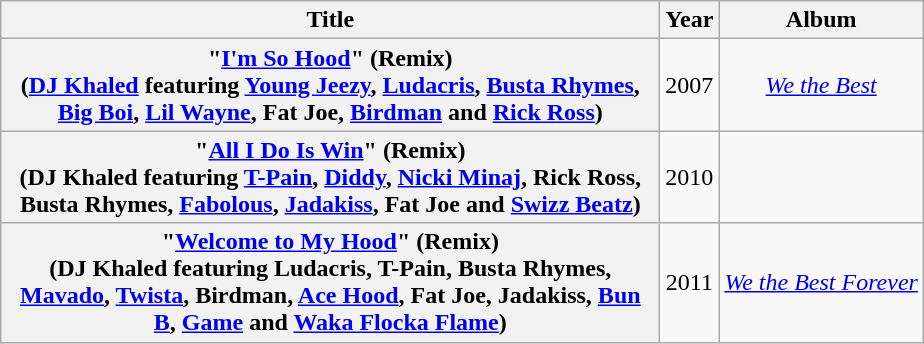<table class="wikitable plainrowheaders" style="text-align:center;">
<tr>
<th style="width:27em;">Title</th>
<th>Year</th>
<th>Album</th>
</tr>
<tr>
<th scope="row">"<a href='#'>I'm So Hood</a>" (Remix)<br><span>(<a href='#'>DJ Khaled</a> featuring <a href='#'>Young Jeezy</a>, <a href='#'>Ludacris</a>, <a href='#'>Busta Rhymes</a>, <a href='#'>Big Boi</a>, <a href='#'>Lil Wayne</a>, Fat Joe, <a href='#'>Birdman</a> and <a href='#'>Rick Ross</a>)</span></th>
<td>2007</td>
<td><em><a href='#'>We the Best</a></em></td>
</tr>
<tr>
<th scope="row">"<a href='#'>All I Do Is Win</a>" (Remix)<br><span>(DJ Khaled featuring <a href='#'>T-Pain</a>, <a href='#'>Diddy</a>, <a href='#'>Nicki Minaj</a>, Rick Ross, Busta Rhymes, <a href='#'>Fabolous</a>, <a href='#'>Jadakiss</a>, Fat Joe and <a href='#'>Swizz Beatz</a>)</span></th>
<td>2010</td>
<td></td>
</tr>
<tr>
<th scope="row">"<a href='#'>Welcome to My Hood</a>" (Remix)<br><span>(DJ Khaled featuring Ludacris, T-Pain, Busta Rhymes, <a href='#'>Mavado</a>, <a href='#'>Twista</a>, Birdman, <a href='#'>Ace Hood</a>, Fat Joe, Jadakiss, <a href='#'>Bun B</a>, <a href='#'>Game</a> and <a href='#'>Waka Flocka Flame</a>)</span></th>
<td>2011</td>
<td><em><a href='#'>We the Best Forever</a></em></td>
</tr>
</table>
